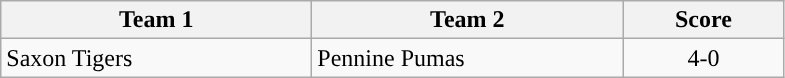<table class="wikitable" style="text-align:centre;">
<tr>
<th width=200>Team 1</th>
<th width=200>Team 2</th>
<th width=100>Score</th>
</tr>
<tr>
<td>Saxon Tigers</td>
<td>Pennine Pumas</td>
<td align=center>4-0</td>
</tr>
</table>
